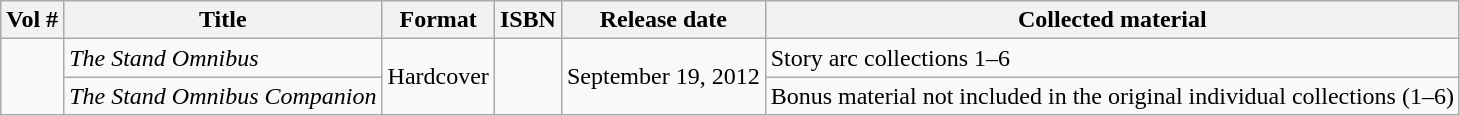<table class="wikitable">
<tr>
<th>Vol #</th>
<th>Title</th>
<th>Format</th>
<th>ISBN</th>
<th>Release date</th>
<th>Collected material</th>
</tr>
<tr>
<td rowspan=2></td>
<td><em>The Stand Omnibus</em></td>
<td rowspan=2>Hardcover</td>
<td rowspan=2></td>
<td rowspan=2>September 19, 2012</td>
<td>Story arc collections 1–6</td>
</tr>
<tr>
<td><em>The Stand Omnibus Companion</em></td>
<td>Bonus material not included in the original individual collections (1–6)</td>
</tr>
</table>
